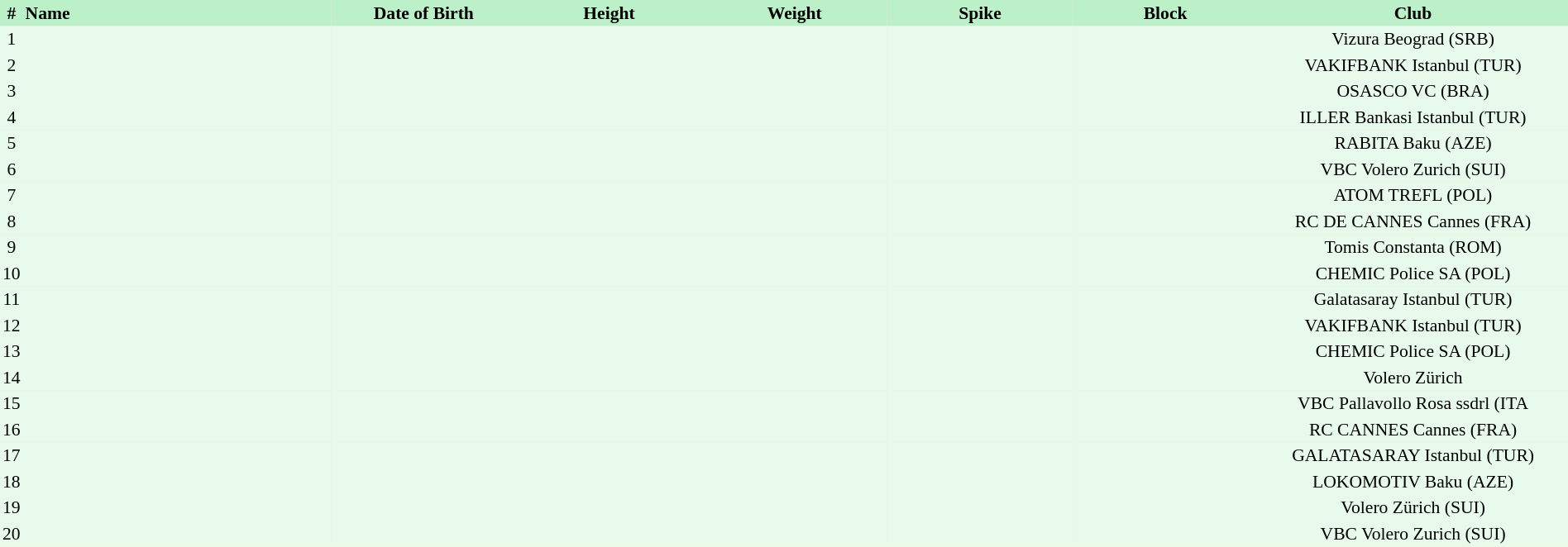<table border=0 cellpadding=2 cellspacing=0  |- bgcolor=#FFECCE style="text-align:center; font-size:90%; width:100%">
<tr bgcolor=#BBF0C9>
<th>#</th>
<th align=left width=20%>Name</th>
<th width=12%>Date of Birth</th>
<th width=12%>Height</th>
<th width=12%>Weight</th>
<th width=12%>Spike</th>
<th width=12%>Block</th>
<th width=20%>Club</th>
</tr>
<tr bgcolor=#E7FAEC>
<td>1</td>
<td align=left></td>
<td align=right></td>
<td></td>
<td></td>
<td></td>
<td></td>
<td>Vizura Beograd (SRB)</td>
</tr>
<tr bgcolor=#E7FAEC>
<td>2</td>
<td align=left></td>
<td align=right></td>
<td></td>
<td></td>
<td></td>
<td></td>
<td>VAKIFBANK Istanbul (TUR)</td>
</tr>
<tr bgcolor=#E7FAEC>
<td>3</td>
<td align=left></td>
<td align=right></td>
<td></td>
<td></td>
<td></td>
<td></td>
<td>OSASCO VC (BRA)</td>
</tr>
<tr bgcolor=#E7FAEC>
<td>4</td>
<td align=left></td>
<td align=right></td>
<td></td>
<td></td>
<td></td>
<td></td>
<td>ILLER Bankasi Istanbul (TUR)</td>
</tr>
<tr bgcolor=#E7FAEC>
<td>5</td>
<td align=left></td>
<td align=right></td>
<td></td>
<td></td>
<td></td>
<td></td>
<td>RABITA Baku (AZE)</td>
</tr>
<tr bgcolor=#E7FAEC>
<td>6</td>
<td align=left></td>
<td align=right></td>
<td></td>
<td></td>
<td></td>
<td></td>
<td>VBC Volero Zurich (SUI)</td>
</tr>
<tr bgcolor=#E7FAEC>
<td>7</td>
<td align=left></td>
<td align=right></td>
<td></td>
<td></td>
<td></td>
<td></td>
<td>ATOM TREFL (POL)</td>
</tr>
<tr bgcolor=#E7FAEC>
<td>8</td>
<td align=left></td>
<td align=right></td>
<td></td>
<td></td>
<td></td>
<td></td>
<td>RC DE CANNES Cannes (FRA)</td>
</tr>
<tr bgcolor=#E7FAEC>
<td>9</td>
<td align=left></td>
<td align=right></td>
<td></td>
<td></td>
<td></td>
<td></td>
<td>Tomis Constanta (ROM)</td>
</tr>
<tr bgcolor=#E7FAEC>
<td>10</td>
<td align=left></td>
<td align=right></td>
<td></td>
<td></td>
<td></td>
<td></td>
<td>CHEMIC Police SA (POL)</td>
</tr>
<tr bgcolor=#E7FAEC>
<td>11</td>
<td align=left></td>
<td align=right></td>
<td></td>
<td></td>
<td></td>
<td></td>
<td>Galatasaray Istanbul (TUR)</td>
</tr>
<tr bgcolor=#E7FAEC>
<td>12</td>
<td align=left></td>
<td align=right></td>
<td></td>
<td></td>
<td></td>
<td></td>
<td>VAKIFBANK Istanbul (TUR)</td>
</tr>
<tr bgcolor=#E7FAEC>
<td>13</td>
<td align=left></td>
<td align=right></td>
<td></td>
<td></td>
<td></td>
<td></td>
<td>CHEMIC Police SA (POL)</td>
</tr>
<tr bgcolor=#E7FAEC>
<td>14</td>
<td align=left></td>
<td align=right></td>
<td></td>
<td></td>
<td></td>
<td></td>
<td>Volero Zürich</td>
</tr>
<tr bgcolor=#E7FAEC>
<td>15</td>
<td align=left></td>
<td align=right></td>
<td></td>
<td></td>
<td></td>
<td></td>
<td>VBC Pallavollo Rosa ssdrl (ITA</td>
</tr>
<tr bgcolor=#E7FAEC>
<td>16</td>
<td align=left></td>
<td align=right></td>
<td></td>
<td></td>
<td></td>
<td></td>
<td>RC CANNES Cannes (FRA)</td>
</tr>
<tr bgcolor=#E7FAEC>
<td>17</td>
<td align=left></td>
<td align=right></td>
<td></td>
<td></td>
<td></td>
<td></td>
<td>GALATASARAY Istanbul (TUR)</td>
</tr>
<tr bgcolor=#E7FAEC>
<td>18</td>
<td align=left></td>
<td align=right></td>
<td></td>
<td></td>
<td></td>
<td></td>
<td>LOKOMOTIV Baku (AZE)</td>
</tr>
<tr bgcolor=#E7FAEC>
<td>19</td>
<td align=left></td>
<td align=right></td>
<td></td>
<td></td>
<td></td>
<td></td>
<td>Volero Zürich (SUI)</td>
</tr>
<tr bgcolor=#E7FAEC>
<td>20</td>
<td align=left></td>
<td align=right></td>
<td></td>
<td></td>
<td></td>
<td></td>
<td>VBC Volero Zurich (SUI)</td>
</tr>
</table>
